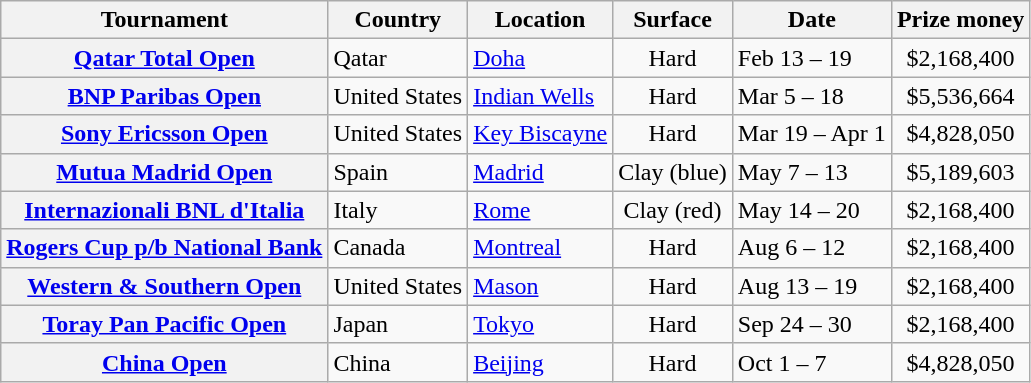<table class="wikitable plainrowheaders nowrap">
<tr>
<th scope="col">Tournament</th>
<th scope="col">Country</th>
<th scope="col">Location</th>
<th scope="col">Surface</th>
<th scope="col">Date</th>
<th scope="col">Prize money</th>
</tr>
<tr>
<th scope="row"><a href='#'>Qatar Total Open</a></th>
<td>Qatar</td>
<td><a href='#'>Doha</a></td>
<td align="center">Hard</td>
<td>Feb 13 – 19</td>
<td align="center">$2,168,400</td>
</tr>
<tr>
<th scope="row"><a href='#'>BNP Paribas Open</a></th>
<td>United States</td>
<td><a href='#'>Indian Wells</a></td>
<td align="center">Hard</td>
<td>Mar 5 – 18</td>
<td align="center">$5,536,664</td>
</tr>
<tr>
<th scope="row"><a href='#'>Sony Ericsson Open</a></th>
<td>United States</td>
<td><a href='#'>Key Biscayne</a></td>
<td align="center">Hard</td>
<td>Mar 19 – Apr 1</td>
<td align="center">$4,828,050</td>
</tr>
<tr>
<th scope="row"><a href='#'>Mutua Madrid Open</a></th>
<td>Spain</td>
<td><a href='#'>Madrid</a></td>
<td align="center">Clay (blue)</td>
<td>May 7 – 13</td>
<td align="center">$5,189,603</td>
</tr>
<tr>
<th scope="row"><a href='#'>Internazionali BNL d'Italia</a></th>
<td>Italy</td>
<td><a href='#'>Rome</a></td>
<td align="center">Clay (red)</td>
<td>May 14 – 20</td>
<td align="center">$2,168,400</td>
</tr>
<tr>
<th scope="row"><a href='#'>Rogers Cup p/b National Bank</a></th>
<td>Canada</td>
<td><a href='#'>Montreal</a></td>
<td align="center">Hard</td>
<td>Aug 6 – 12</td>
<td align="center">$2,168,400</td>
</tr>
<tr>
<th scope="row"><a href='#'>Western & Southern Open</a></th>
<td>United States</td>
<td><a href='#'>Mason</a></td>
<td align="center">Hard</td>
<td>Aug 13 – 19</td>
<td align="center">$2,168,400</td>
</tr>
<tr>
<th scope="row"><a href='#'>Toray Pan Pacific Open</a></th>
<td>Japan</td>
<td><a href='#'>Tokyo</a></td>
<td align="center">Hard</td>
<td>Sep 24 – 30</td>
<td align="center">$2,168,400</td>
</tr>
<tr>
<th scope="row"><a href='#'>China Open</a></th>
<td>China</td>
<td><a href='#'>Beijing</a></td>
<td align="center">Hard</td>
<td>Oct 1 – 7</td>
<td align="center">$4,828,050</td>
</tr>
</table>
